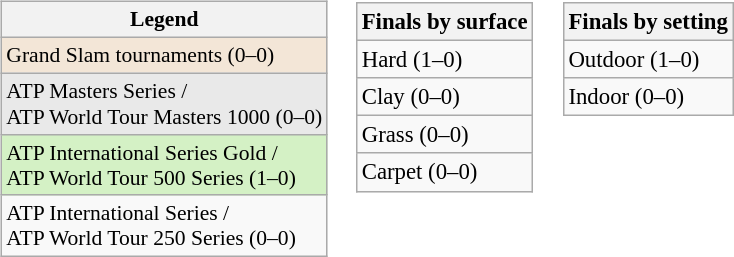<table>
<tr valign="top">
<td><br><table class=wikitable style=font-size:90%>
<tr>
<th>Legend</th>
</tr>
<tr style="background:#f3e6d7;">
<td>Grand Slam tournaments (0–0)</td>
</tr>
<tr style="background:#e9e9e9;">
<td>ATP Masters Series / <br>ATP World Tour Masters 1000 (0–0)</td>
</tr>
<tr style="background:#d4f1c5;">
<td>ATP International Series Gold / <br>ATP World Tour 500 Series (1–0)</td>
</tr>
<tr>
<td>ATP International Series / <br>ATP World Tour 250 Series (0–0)</td>
</tr>
</table>
</td>
<td><br><table class=wikitable style=font-size:95%>
<tr>
<th>Finals by surface</th>
</tr>
<tr>
<td>Hard (1–0)</td>
</tr>
<tr>
<td>Clay (0–0)</td>
</tr>
<tr>
<td>Grass (0–0)</td>
</tr>
<tr>
<td>Carpet (0–0)</td>
</tr>
</table>
</td>
<td><br><table class=wikitable style=font-size:95%>
<tr>
<th>Finals by setting</th>
</tr>
<tr>
<td>Outdoor (1–0)</td>
</tr>
<tr>
<td>Indoor (0–0)</td>
</tr>
</table>
</td>
</tr>
</table>
